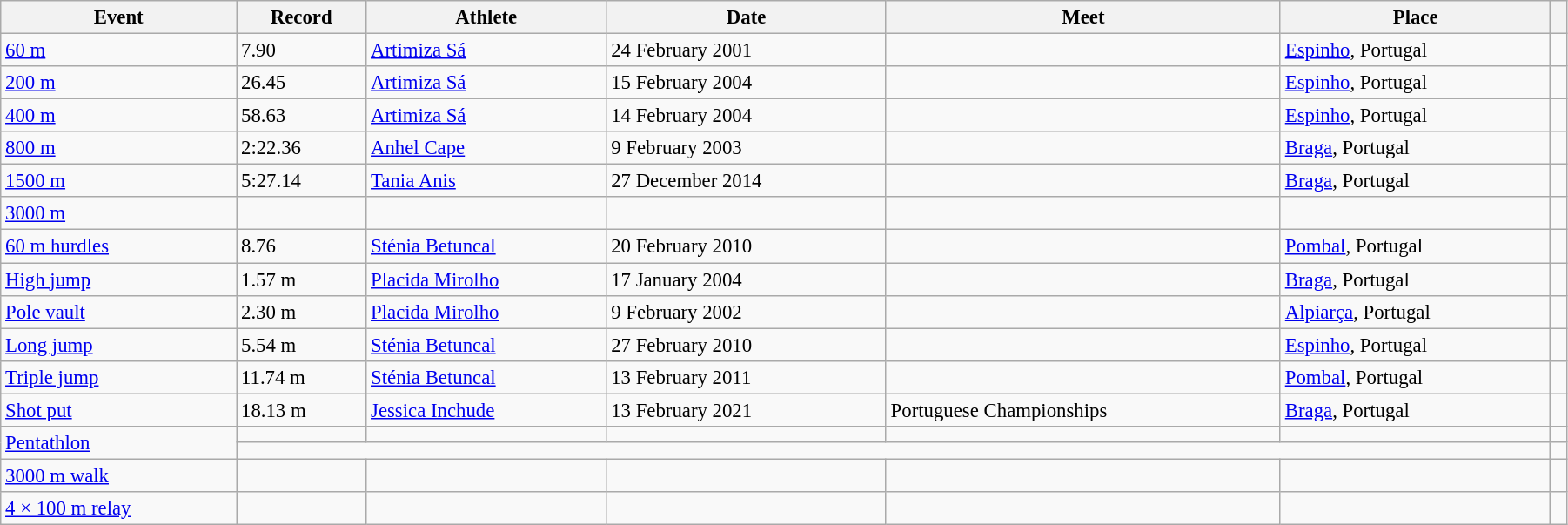<table class="wikitable" style="font-size:95%; width: 95%;">
<tr>
<th>Event</th>
<th>Record</th>
<th>Athlete</th>
<th>Date</th>
<th>Meet</th>
<th>Place</th>
<th></th>
</tr>
<tr>
<td><a href='#'>60 m</a></td>
<td>7.90</td>
<td><a href='#'>Artimiza Sá</a></td>
<td>24 February 2001</td>
<td></td>
<td><a href='#'>Espinho</a>, Portugal</td>
<td></td>
</tr>
<tr>
<td><a href='#'>200 m</a></td>
<td>26.45</td>
<td><a href='#'>Artimiza Sá</a></td>
<td>15 February 2004</td>
<td></td>
<td><a href='#'>Espinho</a>, Portugal</td>
<td></td>
</tr>
<tr>
<td><a href='#'>400 m</a></td>
<td>58.63</td>
<td><a href='#'>Artimiza Sá</a></td>
<td>14 February 2004</td>
<td></td>
<td><a href='#'>Espinho</a>, Portugal</td>
<td></td>
</tr>
<tr>
<td><a href='#'>800 m</a></td>
<td>2:22.36</td>
<td><a href='#'>Anhel Cape</a></td>
<td>9 February 2003</td>
<td></td>
<td><a href='#'>Braga</a>, Portugal</td>
<td></td>
</tr>
<tr>
<td><a href='#'>1500 m</a></td>
<td>5:27.14</td>
<td><a href='#'>Tania Anis</a></td>
<td>27 December 2014</td>
<td></td>
<td><a href='#'>Braga</a>, Portugal</td>
<td></td>
</tr>
<tr>
<td><a href='#'>3000 m</a></td>
<td></td>
<td></td>
<td></td>
<td></td>
<td></td>
<td></td>
</tr>
<tr>
<td><a href='#'>60 m hurdles</a></td>
<td>8.76</td>
<td><a href='#'>Sténia Betuncal</a></td>
<td>20 February 2010</td>
<td></td>
<td><a href='#'>Pombal</a>, Portugal</td>
<td></td>
</tr>
<tr>
<td><a href='#'>High jump</a></td>
<td>1.57 m</td>
<td><a href='#'>Placida Mirolho</a></td>
<td>17 January 2004</td>
<td></td>
<td><a href='#'>Braga</a>, Portugal</td>
<td></td>
</tr>
<tr>
<td><a href='#'>Pole vault</a></td>
<td>2.30 m</td>
<td><a href='#'>Placida Mirolho</a></td>
<td>9 February 2002</td>
<td></td>
<td><a href='#'>Alpiarça</a>, Portugal</td>
<td></td>
</tr>
<tr>
<td><a href='#'>Long jump</a></td>
<td>5.54 m</td>
<td><a href='#'>Sténia Betuncal</a></td>
<td>27 February 2010</td>
<td></td>
<td><a href='#'>Espinho</a>, Portugal</td>
<td></td>
</tr>
<tr>
<td><a href='#'>Triple jump</a></td>
<td>11.74 m</td>
<td><a href='#'>Sténia Betuncal</a></td>
<td>13 February 2011</td>
<td></td>
<td><a href='#'>Pombal</a>, Portugal</td>
<td></td>
</tr>
<tr>
<td><a href='#'>Shot put</a></td>
<td>18.13 m</td>
<td><a href='#'>Jessica Inchude</a></td>
<td>13 February 2021</td>
<td>Portuguese Championships</td>
<td><a href='#'>Braga</a>, Portugal</td>
<td></td>
</tr>
<tr>
<td rowspan=2><a href='#'>Pentathlon</a></td>
<td></td>
<td></td>
<td></td>
<td></td>
<td></td>
<td></td>
</tr>
<tr>
<td colspan=5></td>
<td></td>
</tr>
<tr>
<td><a href='#'>3000 m walk</a></td>
<td></td>
<td></td>
<td></td>
<td></td>
<td></td>
<td></td>
</tr>
<tr>
<td><a href='#'>4 × 100 m relay</a></td>
<td></td>
<td></td>
<td></td>
<td></td>
<td></td>
<td></td>
</tr>
</table>
